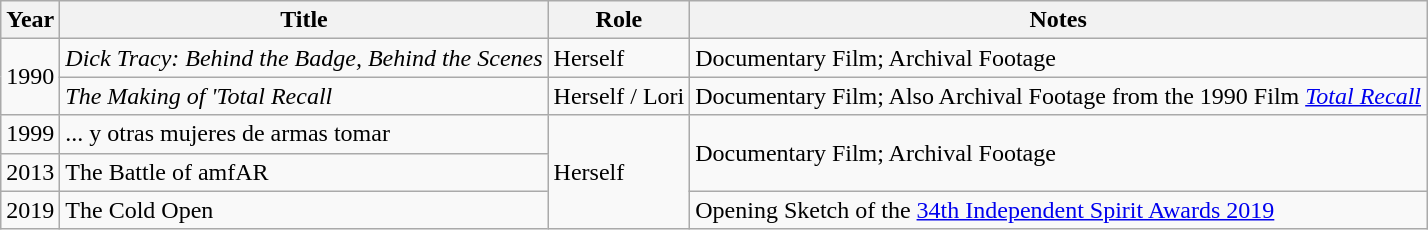<table class="wikitable sortable unsortable">
<tr>
<th scope="col">Year</th>
<th scope="col">Title</th>
<th scope="col">Role</th>
<th class="unsortable" scope="col">Notes</th>
</tr>
<tr>
<td rowspan=2>1990</td>
<td><em>Dick Tracy: Behind the Badge, Behind the Scenes</em></td>
<td>Herself</td>
<td>Documentary Film; Archival Footage</td>
</tr>
<tr>
<td><em>The Making of 'Total Recall<strong></td>
<td>Herself / Lori</td>
<td>Documentary Film; Also Archival Footage from the 1990 Film </em><a href='#'><em>Total Recall</em></a><em></td>
</tr>
<tr>
<td>1999</td>
<td></em>... y otras mujeres de armas tomar<em></td>
<td rowspan=3>Herself</td>
<td rowspan=2>Documentary Film; Archival Footage</td>
</tr>
<tr>
<td>2013</td>
<td></em>The Battle of amfAR<em></td>
</tr>
<tr>
<td>2019</td>
<td></em>The Cold Open<em></td>
<td>Opening Sketch of the </em><a href='#'>34th Independent Spirit Awards 2019</a><em></td>
</tr>
</table>
